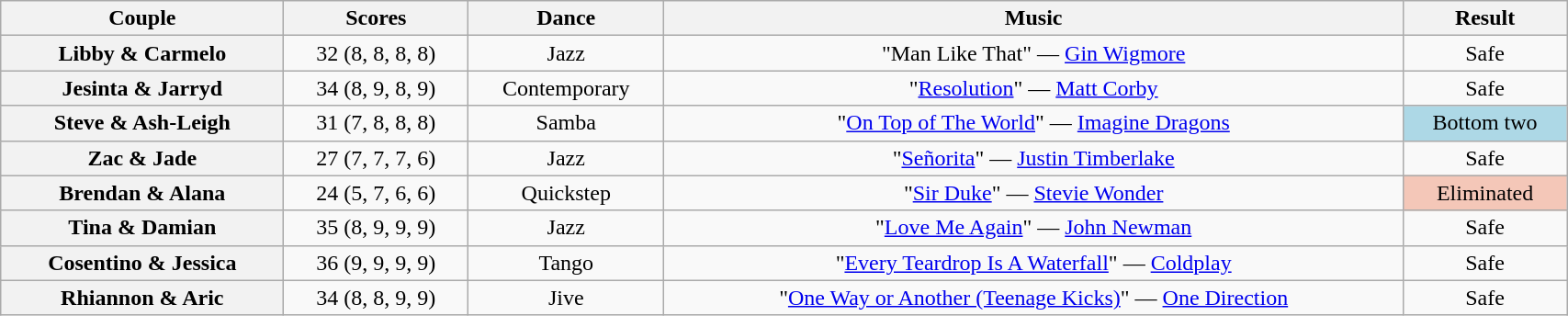<table class="wikitable sortable" style="text-align:center; width: 90%">
<tr>
<th scope="col">Couple</th>
<th scope="col">Scores</th>
<th scope="col" class="unsortable">Dance</th>
<th scope="col" class="unsortable">Music</th>
<th scope="col" class="unsortable">Result</th>
</tr>
<tr>
<th scope="row">Libby & Carmelo</th>
<td>32 (8, 8, 8, 8)</td>
<td>Jazz</td>
<td>"Man Like That" — <a href='#'>Gin Wigmore</a></td>
<td>Safe</td>
</tr>
<tr>
<th scope="row">Jesinta & Jarryd</th>
<td>34 (8, 9, 8, 9)</td>
<td>Contemporary</td>
<td>"<a href='#'>Resolution</a>" — <a href='#'>Matt Corby</a></td>
<td>Safe</td>
</tr>
<tr>
<th scope="row">Steve & Ash-Leigh</th>
<td>31 (7, 8, 8, 8)</td>
<td>Samba</td>
<td>"<a href='#'>On Top of The World</a>" — <a href='#'>Imagine Dragons</a></td>
<td bgcolor="lightblue">Bottom two</td>
</tr>
<tr>
<th scope="row">Zac & Jade</th>
<td>27 (7, 7, 7, 6)</td>
<td>Jazz</td>
<td>"<a href='#'>Señorita</a>" — <a href='#'>Justin Timberlake</a></td>
<td>Safe</td>
</tr>
<tr>
<th scope="row">Brendan & Alana</th>
<td>24 (5, 7, 6, 6)</td>
<td>Quickstep</td>
<td>"<a href='#'>Sir Duke</a>" — <a href='#'>Stevie Wonder</a></td>
<td bgcolor="f4c7b8">Eliminated</td>
</tr>
<tr>
<th scope="row">Tina & Damian</th>
<td>35 (8, 9, 9, 9)</td>
<td>Jazz</td>
<td>"<a href='#'>Love Me Again</a>" — <a href='#'>John Newman</a></td>
<td>Safe</td>
</tr>
<tr>
<th scope="row">Cosentino & Jessica</th>
<td>36 (9, 9, 9, 9)</td>
<td>Tango</td>
<td>"<a href='#'>Every Teardrop Is A Waterfall</a>" — <a href='#'>Coldplay</a></td>
<td>Safe</td>
</tr>
<tr>
<th scope="row">Rhiannon & Aric</th>
<td>34 (8, 8, 9, 9)</td>
<td>Jive</td>
<td>"<a href='#'>One Way or Another (Teenage Kicks)</a>" — <a href='#'>One Direction</a></td>
<td>Safe</td>
</tr>
</table>
